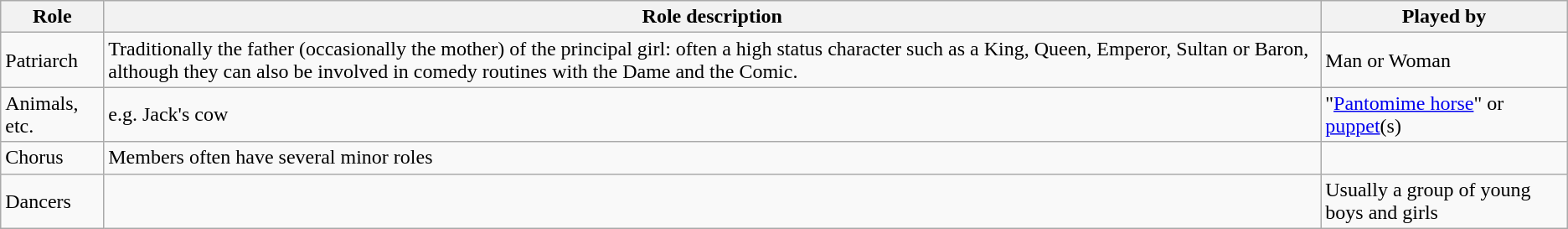<table class="wikitable">
<tr>
<th>Role</th>
<th>Role description</th>
<th>Played by</th>
</tr>
<tr>
<td>Patriarch</td>
<td>Traditionally the father (occasionally the mother) of the principal girl: often a high status character such as a King, Queen, Emperor, Sultan or Baron, although they can also be involved in comedy routines with the Dame and the Comic.</td>
<td>Man or Woman</td>
</tr>
<tr>
<td>Animals, etc.</td>
<td>e.g. Jack's cow</td>
<td>"<a href='#'>Pantomime horse</a>" or <a href='#'>puppet</a>(s)</td>
</tr>
<tr>
<td>Chorus</td>
<td>Members often have several minor roles</td>
<td></td>
</tr>
<tr>
<td>Dancers</td>
<td></td>
<td>Usually a group of young boys and girls</td>
</tr>
</table>
